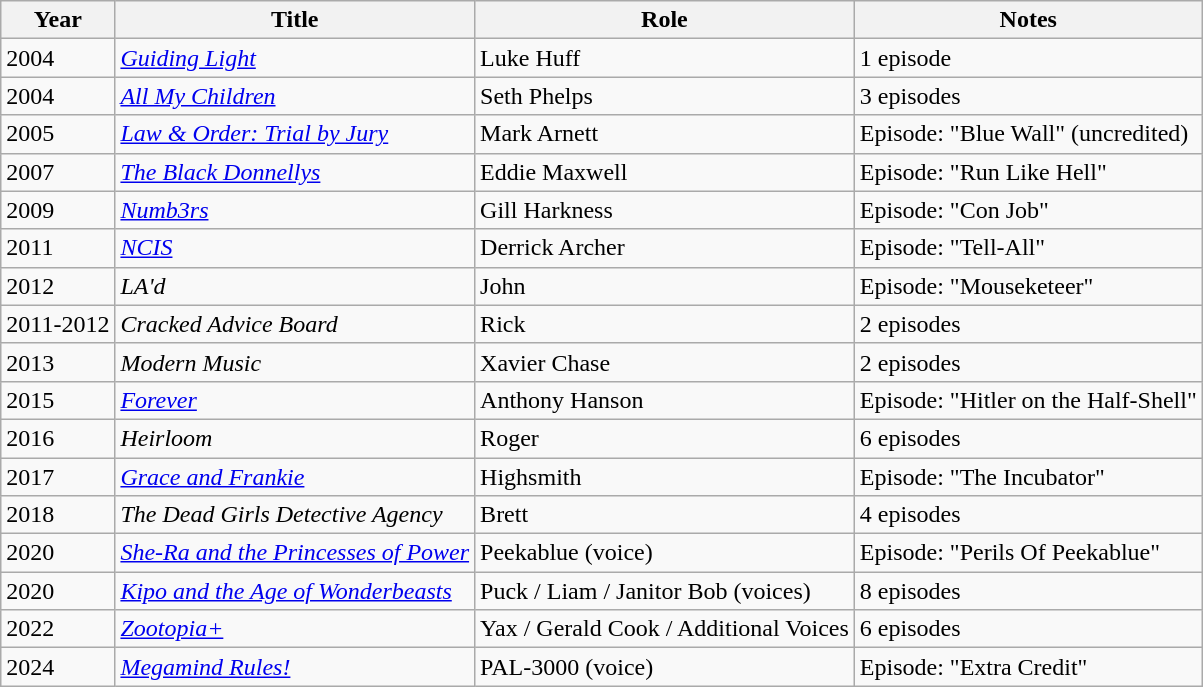<table class="wikitable sortable">
<tr>
<th>Year</th>
<th>Title</th>
<th>Role</th>
<th>Notes</th>
</tr>
<tr>
<td>2004</td>
<td><em><a href='#'>Guiding Light</a></em></td>
<td>Luke Huff</td>
<td>1 episode</td>
</tr>
<tr>
<td>2004</td>
<td><em><a href='#'>All My Children</a></em></td>
<td>Seth Phelps</td>
<td>3 episodes</td>
</tr>
<tr>
<td>2005</td>
<td><em><a href='#'>Law & Order: Trial by Jury</a></em></td>
<td>Mark Arnett</td>
<td>Episode: "Blue Wall" (uncredited)</td>
</tr>
<tr>
<td>2007</td>
<td><em><a href='#'>The Black Donnellys</a></em></td>
<td>Eddie Maxwell</td>
<td>Episode: "Run Like Hell"</td>
</tr>
<tr>
<td>2009</td>
<td><em><a href='#'>Numb3rs</a></em></td>
<td>Gill Harkness</td>
<td>Episode: "Con Job"</td>
</tr>
<tr>
<td>2011</td>
<td><em><a href='#'>NCIS</a></em></td>
<td>Derrick Archer</td>
<td>Episode: "Tell-All"</td>
</tr>
<tr>
<td>2012</td>
<td><em>LA'd</em></td>
<td>John</td>
<td>Episode: "Mouseketeer"</td>
</tr>
<tr>
<td>2011-2012</td>
<td><em>Cracked Advice Board</em></td>
<td>Rick</td>
<td>2 episodes</td>
</tr>
<tr>
<td>2013</td>
<td><em>Modern Music</em></td>
<td>Xavier Chase</td>
<td>2 episodes</td>
</tr>
<tr>
<td>2015</td>
<td><em><a href='#'>Forever</a></em></td>
<td>Anthony Hanson</td>
<td>Episode: "Hitler on the Half-Shell"</td>
</tr>
<tr>
<td>2016</td>
<td><em>Heirloom</em></td>
<td>Roger</td>
<td>6 episodes</td>
</tr>
<tr>
<td>2017</td>
<td><em><a href='#'>Grace and Frankie</a></em></td>
<td>Highsmith</td>
<td>Episode: "The Incubator"</td>
</tr>
<tr>
<td>2018</td>
<td><em>The Dead Girls Detective Agency</em></td>
<td>Brett</td>
<td>4 episodes</td>
</tr>
<tr>
<td>2020</td>
<td><em><a href='#'>She-Ra and the Princesses of Power</a></em></td>
<td>Peekablue (voice)</td>
<td>Episode: "Perils Of Peekablue"</td>
</tr>
<tr>
<td>2020</td>
<td><em><a href='#'>Kipo and the Age of Wonderbeasts</a></em></td>
<td>Puck / Liam / Janitor Bob (voices)</td>
<td>8 episodes</td>
</tr>
<tr>
<td>2022</td>
<td><em><a href='#'>Zootopia+</a></em></td>
<td>Yax / Gerald Cook / Additional Voices</td>
<td>6 episodes</td>
</tr>
<tr>
<td>2024</td>
<td><em><a href='#'>Megamind Rules!</a></em></td>
<td>PAL-3000 (voice)</td>
<td>Episode: "Extra Credit"</td>
</tr>
</table>
